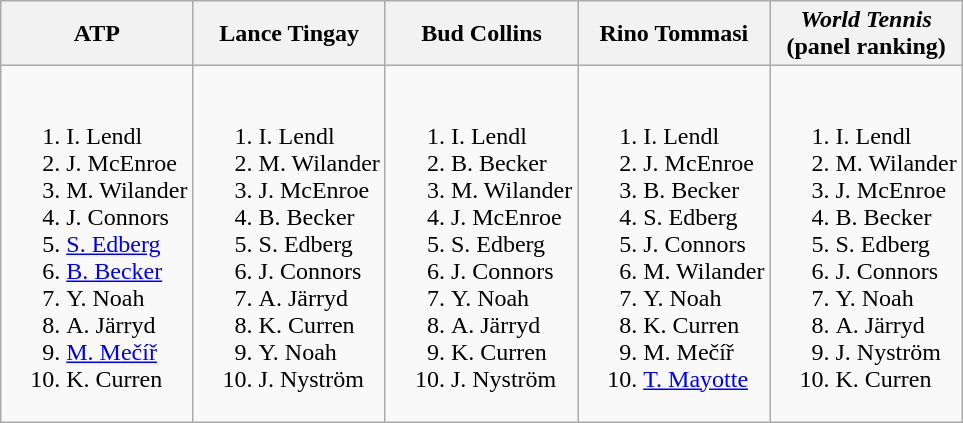<table class="wikitable">
<tr>
<th>ATP</th>
<th>Lance Tingay</th>
<th>Bud Collins</th>
<th>Rino Tommasi</th>
<th><em>World Tennis<br></em>(panel ranking)</th>
</tr>
<tr style="vertical-align: top;">
<td style="white-space: nowrap;"><br><ol><li> I. Lendl</li><li> J. McEnroe</li><li> M. Wilander</li><li> J. Connors</li><li> <a href='#'>S. Edberg</a></li><li> <a href='#'>B. Becker</a></li><li> Y. Noah</li><li> A. Järryd</li><li> <a href='#'>M. Mečíř</a></li><li> K. Curren</li></ol></td>
<td style="white-space: nowrap;"><br><ol><li> I. Lendl</li><li> M. Wilander</li><li> J. McEnroe</li><li> B. Becker</li><li> S. Edberg</li><li> J. Connors</li><li> A. Järryd</li><li> K. Curren</li><li> Y. Noah</li><li> J. Nyström</li></ol></td>
<td style="white-space: nowrap;"><br><ol><li> I. Lendl</li><li> B. Becker</li><li> M. Wilander</li><li> J. McEnroe</li><li> S. Edberg</li><li> J. Connors</li><li> Y. Noah</li><li> A. Järryd</li><li> K. Curren</li><li> J. Nyström</li></ol></td>
<td style="white-space: nowrap;"><br><ol><li> I. Lendl</li><li> J. McEnroe</li><li> B. Becker</li><li> S. Edberg</li><li> J. Connors</li><li> M. Wilander</li><li> Y. Noah</li><li> K. Curren</li><li> M. Mečíř</li><li> <a href='#'>T. Mayotte</a></li></ol></td>
<td style="white-space: nowrap;"><br><ol><li> I. Lendl</li><li> M. Wilander</li><li> J. McEnroe</li><li> B. Becker</li><li> S. Edberg</li><li> J. Connors</li><li> Y. Noah</li><li> A. Järryd</li><li> J. Nyström</li><li> K. Curren</li></ol></td>
</tr>
</table>
